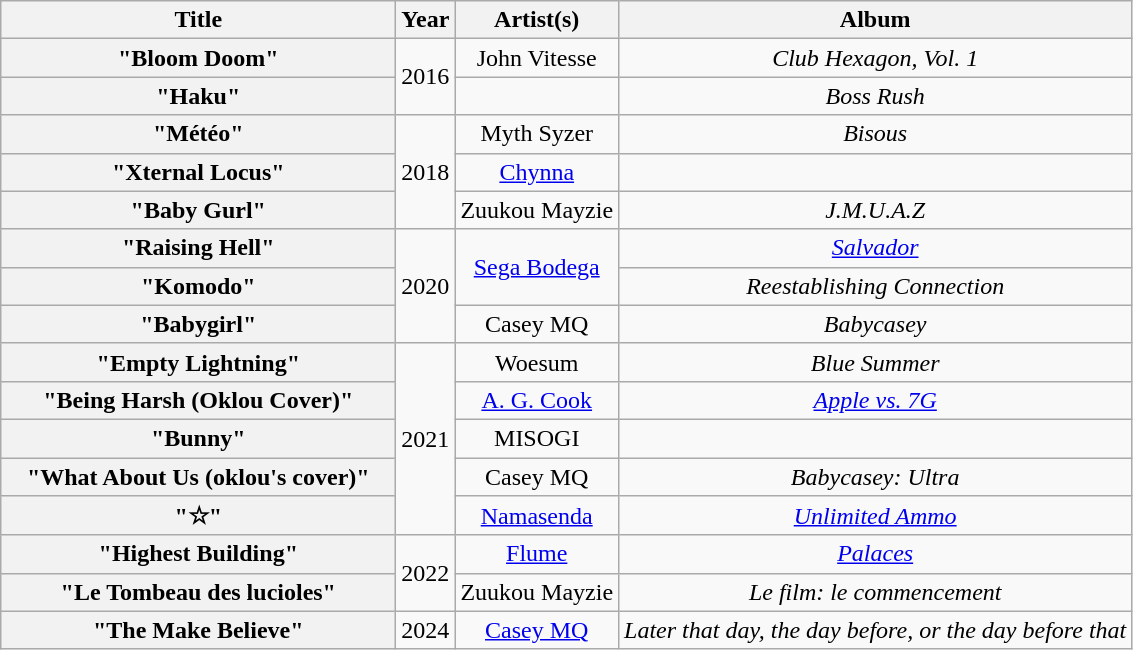<table class="wikitable plainrowheaders" style="text-align:center;">
<tr>
<th scope="col" style="width:16em;">Title</th>
<th scope="col">Year</th>
<th scope="col">Artist(s)</th>
<th scope="col">Album</th>
</tr>
<tr>
<th scope="row">"Bloom Doom"</th>
<td rowspan="2">2016</td>
<td>John Vitesse</td>
<td><em>Club Hexagon, Vol. 1</em></td>
</tr>
<tr>
<th scope="row">"Haku"</th>
<td></td>
<td><em>Boss Rush</em></td>
</tr>
<tr>
<th scope="row">"Météo"</th>
<td rowspan="3">2018</td>
<td>Myth Syzer</td>
<td><em>Bisous</em></td>
</tr>
<tr>
<th scope="row">"Xternal Locus"</th>
<td><a href='#'>Chynna</a></td>
<td></td>
</tr>
<tr>
<th scope="row">"Baby Gurl"</th>
<td>Zuukou Mayzie</td>
<td><em>J.M.U.A.Z</em></td>
</tr>
<tr>
<th scope="row">"Raising Hell"</th>
<td rowspan="3">2020</td>
<td rowspan="2"><a href='#'>Sega Bodega</a></td>
<td><em><a href='#'>Salvador</a></em></td>
</tr>
<tr>
<th scope="row">"Komodo"</th>
<td><em>Reestablishing Connection</em></td>
</tr>
<tr>
<th scope="row">"Babygirl"</th>
<td>Casey MQ</td>
<td><em>Babycasey</em></td>
</tr>
<tr>
<th scope="row">"Empty Lightning"</th>
<td rowspan="5">2021</td>
<td>Woesum</td>
<td><em>Blue Summer</em></td>
</tr>
<tr>
<th scope="row">"Being Harsh (Oklou Cover)"</th>
<td><a href='#'>A. G. Cook</a></td>
<td><em><a href='#'>Apple vs. 7G</a></em></td>
</tr>
<tr>
<th scope="row">"Bunny"</th>
<td>MISOGI</td>
<td></td>
</tr>
<tr>
<th scope="row">"What About Us (oklou's cover)"</th>
<td>Casey MQ</td>
<td><em>Babycasey: Ultra</em></td>
</tr>
<tr>
<th scope="row">"☆"</th>
<td><a href='#'>Namasenda</a></td>
<td><em><a href='#'>Unlimited Ammo</a></em></td>
</tr>
<tr>
<th scope="row">"Highest Building"</th>
<td rowspan="2">2022</td>
<td><a href='#'>Flume</a></td>
<td><em><a href='#'>Palaces</a></em></td>
</tr>
<tr>
<th scope="row">"Le Tombeau des lucioles"</th>
<td>Zuukou Mayzie</td>
<td><em>Le film: le commencement</em></td>
</tr>
<tr>
<th scope="row">"The Make Believe"</th>
<td>2024</td>
<td><a href='#'>Casey MQ</a></td>
<td><em>Later that day, the day before, or the day before that</em></td>
</tr>
</table>
